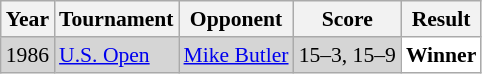<table class="sortable wikitable" style="font-size: 90%;">
<tr>
<th>Year</th>
<th>Tournament</th>
<th>Opponent</th>
<th>Score</th>
<th>Result</th>
</tr>
<tr style="background:#D5D5D5">
<td align="center">1986</td>
<td><a href='#'>U.S. Open</a></td>
<td> <a href='#'>Mike Butler</a></td>
<td>15–3, 15–9</td>
<td style="text-align:left; background:white"> <strong>Winner</strong></td>
</tr>
</table>
